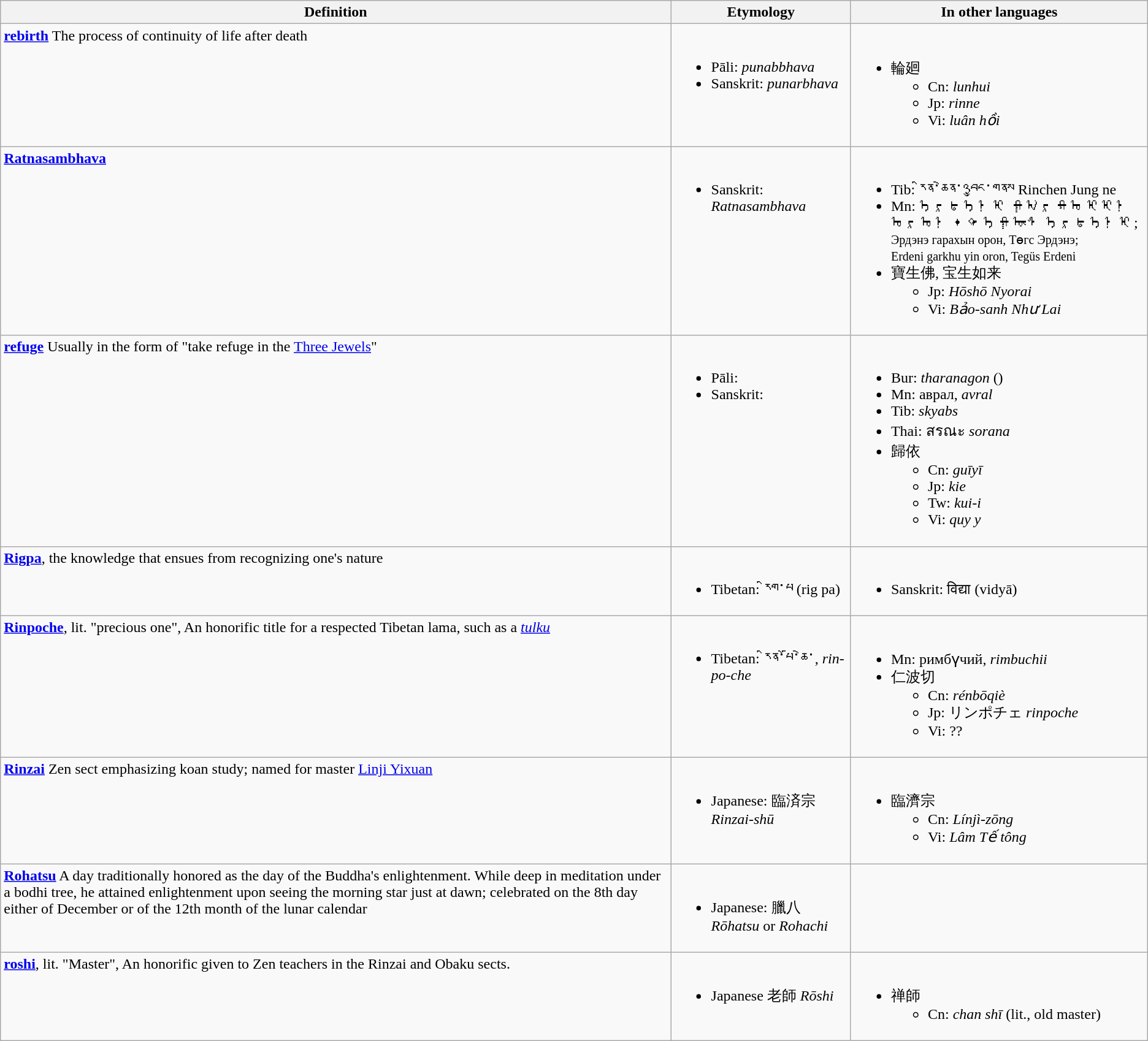<table class="wikitable" border="1" style="border-collapse: collapse;">
<tr>
<th>Definition</th>
<th>Etymology</th>
<th>In other languages</th>
</tr>
<tr valign=top style="width:450px">
<td><strong><a href='#'>rebirth</a></strong> The process of continuity of life after death</td>
<td><br><ul><li>Pāli: <em>punabbhava</em></li><li>Sanskrit: <em>punarbhava</em></li></ul></td>
<td><br><ul><li>輪廻<ul><li>Cn: <em>lunhui</em></li><li>Jp: <em>rinne</em></li><li>Vi: <em>luân hồi</em></li></ul></li></ul></td>
</tr>
<tr valign=top>
<td><strong><a href='#'>Ratnasambhava</a></strong></td>
<td><br><ul><li>Sanskrit: <em>Ratnasambhava</em></li></ul></td>
<td><br><ul><li>Tib: རིན་ཆེན་འབྱུང་གནས Rinchen Jung ne</li><li>Mn: ᠡᠷᠳᠡᠨᠢ ᠭᠠᠷᠬᠣ ᠢᠢᠨ ᠣᠷᠣᠨ᠂ ᠲᠡᠭᠦᠰ ᠡᠷᠳᠡᠨᠢ;<br><small>Эрдэнэ гарахын орон, Төгс Эрдэнэ;<br>Erdeni garkhu yin oron, Tegüs Erdeni</small></li><li>寶生佛, 宝生如来<ul><li>Jp: <em>Hōshō Nyorai</em></li><li>Vi: <em>Bảo-sanh Như Lai</em></li></ul></li></ul></td>
</tr>
<tr valign=top>
<td><strong><a href='#'>refuge</a></strong> Usually in the form of "take refuge in the <a href='#'>Three Jewels</a>"</td>
<td><br><ul><li>Pāli: <em></em></li><li>Sanskrit: <em></em></li></ul></td>
<td><br><ul><li>Bur:  <em>tharanagon</em> ()</li><li>Mn: аврал, <em>avral</em></li><li>Tib: <em>skyabs</em></li><li>Thai: สรณะ <em>sorana</em></li><li>歸依<ul><li>Cn: <em>guīyī</em></li><li>Jp: <em>kie</em></li><li>Tw: <em>kui-i</em></li><li>Vi: <em>quy y</em></li></ul></li></ul></td>
</tr>
<tr valign=top>
<td><strong><a href='#'>Rigpa</a></strong>, the knowledge that ensues from recognizing one's nature</td>
<td><br><ul><li>Tibetan: རིག་པ (rig pa)</li></ul></td>
<td><br><ul><li>Sanskrit: विद्या (vidyā)</li></ul></td>
</tr>
<tr valign=top>
<td><strong><a href='#'>Rinpoche</a></strong>, lit. "precious one", An honorific title for a respected Tibetan lama, such as a <em><a href='#'>tulku</a></em></td>
<td><br><ul><li>Tibetan: རིན་པོ་ཆེ་, <em>rin-po-che</em></li></ul></td>
<td><br><ul><li>Mn: римбүчий, <em>rimbuchii</em></li><li>仁波切<ul><li>Cn: <em>rénbōqiè</em></li><li>Jp: リンポチェ <em>rinpoche</em></li><li>Vi: ??</li></ul></li></ul></td>
</tr>
<tr valign=top>
<td><strong><a href='#'>Rinzai</a></strong> Zen sect emphasizing koan study; named for master <a href='#'>Linji Yixuan</a></td>
<td><br><ul><li>Japanese: 臨済宗 <em>Rinzai-shū</em></li></ul></td>
<td><br><ul><li>臨濟宗<ul><li>Cn: <em>Línjì-zōng</em></li><li>Vi: <em>Lâm Tế tông</em></li></ul></li></ul></td>
</tr>
<tr valign=top>
<td><strong><a href='#'>Rohatsu</a></strong> A day traditionally honored as the day of the Buddha's enlightenment. While deep in meditation under a bodhi tree, he attained enlightenment upon seeing the morning star just at dawn; celebrated on the 8th day either of December or of the 12th month of the lunar calendar</td>
<td><br><ul><li>Japanese: 臘八 <em>Rōhatsu</em> or <em>Rohachi</em></li></ul></td>
<td></td>
</tr>
<tr valign=top>
<td><strong><a href='#'>roshi</a></strong>, lit. "Master", An honorific given to Zen teachers in the Rinzai and Obaku sects.</td>
<td><br><ul><li>Japanese 老師 <em>Rōshi</em></li></ul></td>
<td><br><ul><li>禅師<ul><li>Cn: <em>chan shī</em> (lit., old master)</li></ul></li></ul></td>
</tr>
</table>
